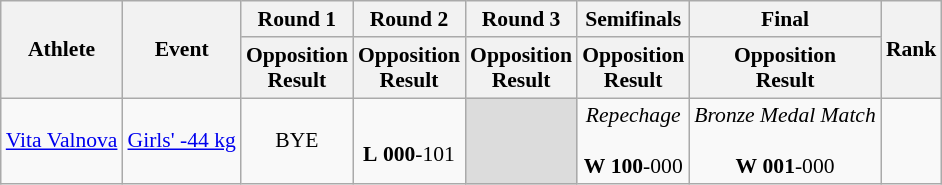<table class="wikitable" border="1" style="font-size:90%">
<tr>
<th rowspan=2>Athlete</th>
<th rowspan=2>Event</th>
<th>Round 1</th>
<th>Round 2</th>
<th>Round 3</th>
<th>Semifinals</th>
<th>Final</th>
<th rowspan=2>Rank</th>
</tr>
<tr>
<th>Opposition<br>Result</th>
<th>Opposition<br>Result</th>
<th>Opposition<br>Result</th>
<th>Opposition<br>Result</th>
<th>Opposition<br>Result</th>
</tr>
<tr>
<td><a href='#'>Vita Valnova</a></td>
<td><a href='#'>Girls' -44 kg</a></td>
<td align=center>BYE</td>
<td align=center> <br> <strong>L</strong> <strong>000</strong>-101</td>
<td bgcolor=#DCDCDC></td>
<td align=center><em>Repechage</em><br> <br> <strong>W</strong> <strong>100</strong>-000</td>
<td align=center><em>Bronze Medal Match</em><br> <br> <strong>W</strong> <strong>001</strong>-000</td>
<td align=center></td>
</tr>
</table>
